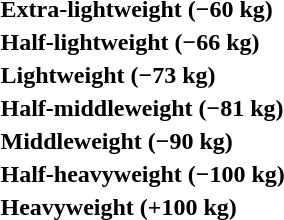<table>
<tr>
<th rowspan=2 style="text-align:left;">Extra-lightweight (−60 kg)</th>
<td rowspan=2></td>
<td rowspan=2></td>
<td></td>
</tr>
<tr>
<td></td>
</tr>
<tr>
<th rowspan=2 style="text-align:left;">Half-lightweight (−66 kg)</th>
<td rowspan=2></td>
<td rowspan=2></td>
<td></td>
</tr>
<tr>
<td></td>
</tr>
<tr>
<th rowspan=2 style="text-align:left;">Lightweight (−73 kg)</th>
<td rowspan=2></td>
<td rowspan=2></td>
<td></td>
</tr>
<tr>
<td></td>
</tr>
<tr>
<th rowspan=2 style="text-align:left;">Half-middleweight (−81 kg)</th>
<td rowspan=2></td>
<td rowspan=2></td>
<td></td>
</tr>
<tr>
<td></td>
</tr>
<tr>
<th rowspan=2 style="text-align:left;">Middleweight (−90 kg)</th>
<td rowspan=2></td>
<td rowspan=2></td>
<td></td>
</tr>
<tr>
<td></td>
</tr>
<tr>
<th rowspan=2 style="text-align:left;">Half-heavyweight (−100 kg)</th>
<td rowspan=2></td>
<td rowspan=2></td>
<td></td>
</tr>
<tr>
<td></td>
</tr>
<tr>
<th rowspan=2 style="text-align:left;">Heavyweight (+100 kg)</th>
<td rowspan=2></td>
<td rowspan=2></td>
<td></td>
</tr>
<tr>
<td></td>
</tr>
</table>
